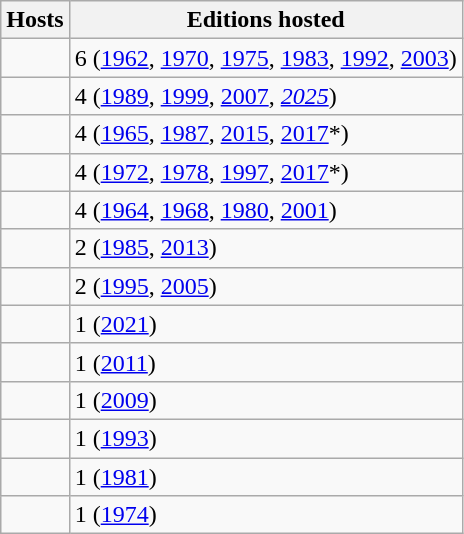<table class="wikitable">
<tr>
<th>Hosts</th>
<th>Editions hosted</th>
</tr>
<tr>
<td></td>
<td>6 (<a href='#'>1962</a>, <a href='#'>1970</a>, <a href='#'>1975</a>, <a href='#'>1983</a>, <a href='#'>1992</a>, <a href='#'>2003</a>)</td>
</tr>
<tr>
<td></td>
<td>4 (<a href='#'>1989</a>, <a href='#'>1999</a>, <a href='#'>2007</a>, <a href='#'><em>2025</em></a>)</td>
</tr>
<tr>
<td></td>
<td>4 (<a href='#'>1965</a>, <a href='#'>1987</a>, <a href='#'>2015</a>, <a href='#'>2017</a>*)</td>
</tr>
<tr>
<td></td>
<td>4 (<a href='#'>1972</a>, <a href='#'>1978</a>, <a href='#'>1997</a>, <a href='#'>2017</a>*)</td>
</tr>
<tr>
<td></td>
<td>4 (<a href='#'>1964</a>, <a href='#'>1968</a>, <a href='#'>1980</a>, <a href='#'>2001</a>)</td>
</tr>
<tr>
<td></td>
<td>2 (<a href='#'>1985</a>, <a href='#'>2013</a>)</td>
</tr>
<tr>
<td></td>
<td>2 (<a href='#'>1995</a>, <a href='#'>2005</a>)</td>
</tr>
<tr>
<td></td>
<td>1 (<a href='#'>2021</a>)</td>
</tr>
<tr>
<td></td>
<td>1 (<a href='#'>2011</a>)</td>
</tr>
<tr>
<td></td>
<td>1 (<a href='#'>2009</a>)</td>
</tr>
<tr>
<td></td>
<td>1 (<a href='#'>1993</a>)</td>
</tr>
<tr>
<td></td>
<td>1 (<a href='#'>1981</a>)</td>
</tr>
<tr>
<td></td>
<td>1 (<a href='#'>1974</a>)</td>
</tr>
</table>
